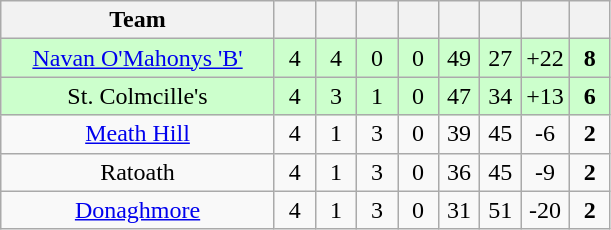<table class="wikitable" style="text-align:center">
<tr>
<th width="175">Team</th>
<th width="20"></th>
<th width="20"></th>
<th width="20"></th>
<th width="20"></th>
<th width="20"></th>
<th width="20"></th>
<th width="20"></th>
<th width="20"></th>
</tr>
<tr style="background:#cfc;">
<td><a href='#'>Navan O'Mahonys 'B'</a></td>
<td>4</td>
<td>4</td>
<td>0</td>
<td>0</td>
<td>49</td>
<td>27</td>
<td>+22</td>
<td><strong>8</strong></td>
</tr>
<tr style="background:#cfc;">
<td>St. Colmcille's</td>
<td>4</td>
<td>3</td>
<td>1</td>
<td>0</td>
<td>47</td>
<td>34</td>
<td>+13</td>
<td><strong>6</strong></td>
</tr>
<tr>
<td><a href='#'>Meath Hill</a></td>
<td>4</td>
<td>1</td>
<td>3</td>
<td>0</td>
<td>39</td>
<td>45</td>
<td>-6</td>
<td><strong>2</strong></td>
</tr>
<tr>
<td>Ratoath</td>
<td>4</td>
<td>1</td>
<td>3</td>
<td>0</td>
<td>36</td>
<td>45</td>
<td>-9</td>
<td><strong>2</strong></td>
</tr>
<tr>
<td><a href='#'>Donaghmore</a></td>
<td>4</td>
<td>1</td>
<td>3</td>
<td>0</td>
<td>31</td>
<td>51</td>
<td>-20</td>
<td><strong>2</strong></td>
</tr>
</table>
